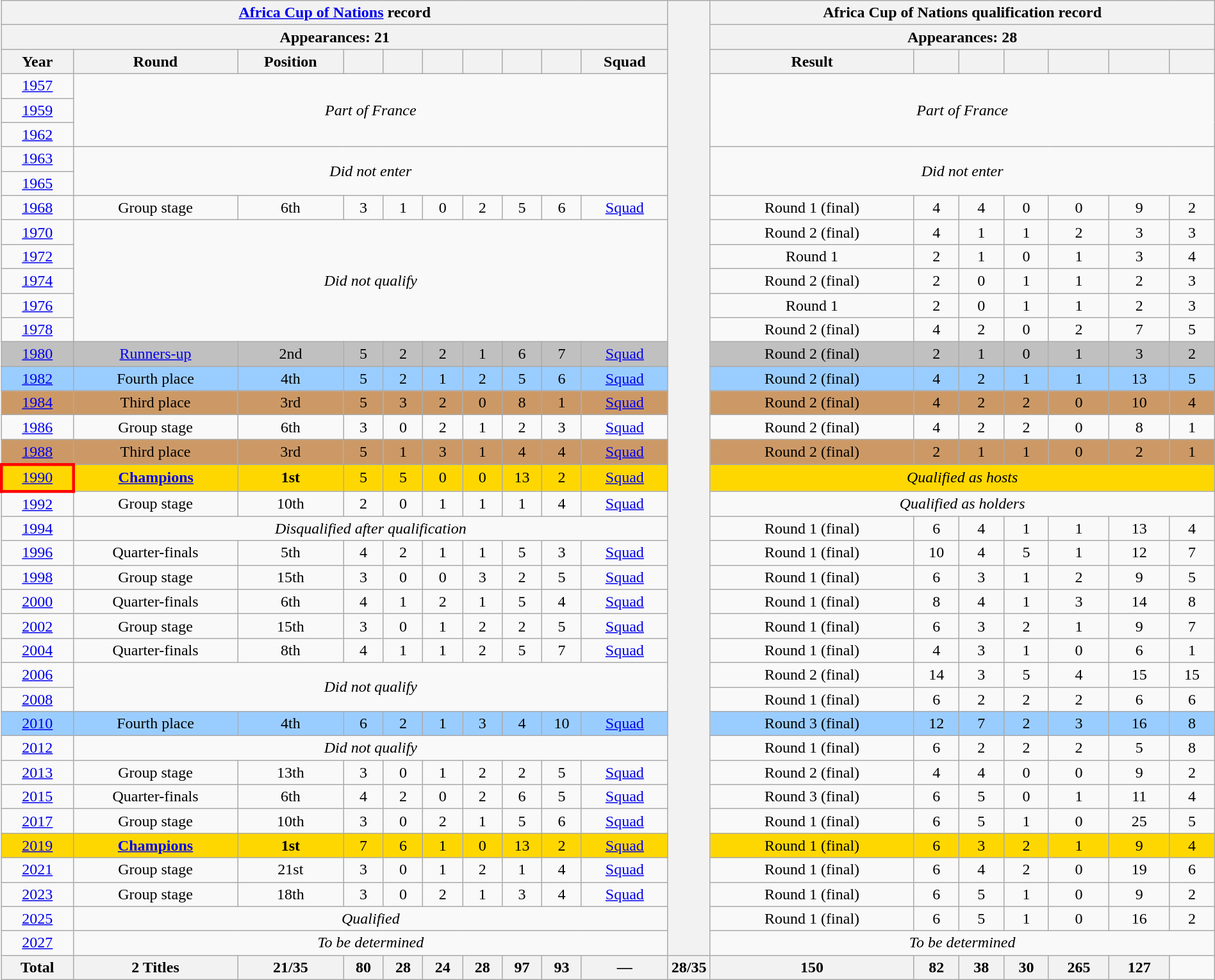<table class="wikitable" style="text-align:center; width:100%">
<tr>
<th colspan=10><a href='#'>Africa Cup of Nations</a> record</th>
<th style="width:1%;" rowspan=40></th>
<th colspan=7>Africa Cup of Nations qualification record</th>
</tr>
<tr>
<th colspan=10>Appearances: 21</th>
<th colspan=7>Appearances: 28</th>
</tr>
<tr>
<th>Year</th>
<th>Round</th>
<th>Position</th>
<th></th>
<th></th>
<th></th>
<th></th>
<th></th>
<th></th>
<th>Squad</th>
<th>Result</th>
<th></th>
<th></th>
<th></th>
<th></th>
<th></th>
<th></th>
</tr>
<tr>
<td> <a href='#'>1957</a></td>
<td colspan=9 rowspan=3><em>Part of France</em></td>
<td colspan=7 rowspan=3><em>Part of France</em></td>
</tr>
<tr>
<td> <a href='#'>1959</a></td>
</tr>
<tr>
<td> <a href='#'>1962</a></td>
</tr>
<tr>
<td> <a href='#'>1963</a></td>
<td colspan=9 rowspan=2><em>Did not enter</em></td>
<td colspan=7 rowspan=2><em>Did not enter</em></td>
</tr>
<tr>
<td> <a href='#'>1965</a></td>
</tr>
<tr>
<td> <a href='#'>1968</a></td>
<td>Group stage</td>
<td>6th</td>
<td>3</td>
<td>1</td>
<td>0</td>
<td>2</td>
<td>5</td>
<td>6</td>
<td><a href='#'>Squad</a></td>
<td>Round 1 (final)</td>
<td>4</td>
<td>4</td>
<td>0</td>
<td>0</td>
<td>9</td>
<td>2</td>
</tr>
<tr>
<td> <a href='#'>1970</a></td>
<td colspan=9 rowspan=5><em>Did not qualify</em></td>
<td>Round 2 (final)</td>
<td>4</td>
<td>1</td>
<td>1</td>
<td>2</td>
<td>3</td>
<td>3</td>
</tr>
<tr>
<td> <a href='#'>1972</a></td>
<td>Round 1</td>
<td>2</td>
<td>1</td>
<td>0</td>
<td>1</td>
<td>3</td>
<td>4</td>
</tr>
<tr>
<td> <a href='#'>1974</a></td>
<td>Round 2 (final)</td>
<td>2</td>
<td>0</td>
<td>1</td>
<td>1</td>
<td>2</td>
<td>3</td>
</tr>
<tr>
<td> <a href='#'>1976</a></td>
<td>Round 1</td>
<td>2</td>
<td>0</td>
<td>1</td>
<td>1</td>
<td>2</td>
<td>3</td>
</tr>
<tr>
<td> <a href='#'>1978</a></td>
<td>Round 2 (final)</td>
<td>4</td>
<td>2</td>
<td>0</td>
<td>2</td>
<td>7</td>
<td>5</td>
</tr>
<tr style="background:silver;">
<td> <a href='#'>1980</a></td>
<td><a href='#'>Runners-up</a></td>
<td>2nd</td>
<td>5</td>
<td>2</td>
<td>2</td>
<td>1</td>
<td>6</td>
<td>7</td>
<td><a href='#'>Squad</a></td>
<td>Round 2 (final)</td>
<td>2</td>
<td>1</td>
<td>0</td>
<td>1</td>
<td>3</td>
<td>2</td>
</tr>
<tr>
</tr>
<tr style="background:#9acdff;">
<td> <a href='#'>1982</a></td>
<td>Fourth place</td>
<td>4th</td>
<td>5</td>
<td>2</td>
<td>1</td>
<td>2</td>
<td>5</td>
<td>6</td>
<td><a href='#'>Squad</a></td>
<td>Round 2 (final)</td>
<td>4</td>
<td>2</td>
<td>1</td>
<td>1</td>
<td>13</td>
<td>5</td>
</tr>
<tr style="background:#c96;">
<td> <a href='#'>1984</a></td>
<td>Third place</td>
<td>3rd</td>
<td>5</td>
<td>3</td>
<td>2</td>
<td>0</td>
<td>8</td>
<td>1</td>
<td><a href='#'>Squad</a></td>
<td>Round 2 (final)</td>
<td>4</td>
<td>2</td>
<td>2</td>
<td>0</td>
<td>10</td>
<td>4</td>
</tr>
<tr>
<td> <a href='#'>1986</a></td>
<td>Group stage</td>
<td>6th</td>
<td>3</td>
<td>0</td>
<td>2</td>
<td>1</td>
<td>2</td>
<td>3</td>
<td><a href='#'>Squad</a></td>
<td>Round 2 (final)</td>
<td>4</td>
<td>2</td>
<td>2</td>
<td>0</td>
<td>8</td>
<td>1</td>
</tr>
<tr style="background:#c96;">
<td> <a href='#'>1988</a></td>
<td>Third place</td>
<td>3rd</td>
<td>5</td>
<td>1</td>
<td>3</td>
<td>1</td>
<td>4</td>
<td>4</td>
<td><a href='#'>Squad</a></td>
<td>Round 2 (final)</td>
<td>2</td>
<td>1</td>
<td>1</td>
<td>0</td>
<td>2</td>
<td>1</td>
</tr>
<tr style="background:gold;">
<td style="border: 3px solid red"> <a href='#'>1990</a></td>
<td><strong><a href='#'>Champions</a></strong></td>
<td><strong>1st</strong></td>
<td>5</td>
<td>5</td>
<td>0</td>
<td>0</td>
<td>13</td>
<td>2</td>
<td><a href='#'>Squad</a></td>
<td colspan=7><em>Qualified as hosts</em></td>
</tr>
<tr>
<td> <a href='#'>1992</a></td>
<td>Group stage</td>
<td>10th</td>
<td>2</td>
<td>0</td>
<td>1</td>
<td>1</td>
<td>1</td>
<td>4</td>
<td><a href='#'>Squad</a></td>
<td colspan=7><em>Qualified as holders</em></td>
</tr>
<tr>
<td> <a href='#'>1994</a></td>
<td colspan=9><em>Disqualified after qualification</em></td>
<td>Round 1 (final)</td>
<td>6</td>
<td>4</td>
<td>1</td>
<td>1</td>
<td>13</td>
<td>4</td>
</tr>
<tr>
<td> <a href='#'>1996</a></td>
<td>Quarter-finals</td>
<td>5th</td>
<td>4</td>
<td>2</td>
<td>1</td>
<td>1</td>
<td>5</td>
<td>3</td>
<td><a href='#'>Squad</a></td>
<td>Round 1 (final)</td>
<td>10</td>
<td>4</td>
<td>5</td>
<td>1</td>
<td>12</td>
<td>7</td>
</tr>
<tr>
<td> <a href='#'>1998</a></td>
<td>Group stage</td>
<td>15th</td>
<td>3</td>
<td>0</td>
<td>0</td>
<td>3</td>
<td>2</td>
<td>5</td>
<td><a href='#'>Squad</a></td>
<td>Round 1 (final)</td>
<td>6</td>
<td>3</td>
<td>1</td>
<td>2</td>
<td>9</td>
<td>5</td>
</tr>
<tr>
<td>  <a href='#'>2000</a></td>
<td>Quarter-finals</td>
<td>6th</td>
<td>4</td>
<td>1</td>
<td>2</td>
<td>1</td>
<td>5</td>
<td>4</td>
<td><a href='#'>Squad</a></td>
<td>Round 1 (final)</td>
<td>8</td>
<td>4</td>
<td>1</td>
<td>3</td>
<td>14</td>
<td>8</td>
</tr>
<tr>
<td> <a href='#'>2002</a></td>
<td>Group stage</td>
<td>15th</td>
<td>3</td>
<td>0</td>
<td>1</td>
<td>2</td>
<td>2</td>
<td>5</td>
<td><a href='#'>Squad</a></td>
<td>Round 1 (final)</td>
<td>6</td>
<td>3</td>
<td>2</td>
<td>1</td>
<td>9</td>
<td>7</td>
</tr>
<tr>
<td> <a href='#'>2004</a></td>
<td>Quarter-finals</td>
<td>8th</td>
<td>4</td>
<td>1</td>
<td>1</td>
<td>2</td>
<td>5</td>
<td>7</td>
<td><a href='#'>Squad</a></td>
<td>Round 1 (final)</td>
<td>4</td>
<td>3</td>
<td>1</td>
<td>0</td>
<td>6</td>
<td>1</td>
</tr>
<tr>
<td> <a href='#'>2006</a></td>
<td colspan=9 rowspan=2><em>Did not qualify</em></td>
<td>Round 2 (final)</td>
<td>14</td>
<td>3</td>
<td>5</td>
<td>4</td>
<td>15</td>
<td>15</td>
</tr>
<tr>
<td> <a href='#'>2008</a></td>
<td>Round 1 (final)</td>
<td>6</td>
<td>2</td>
<td>2</td>
<td>2</td>
<td>6</td>
<td>6</td>
</tr>
<tr style="background:#9acdff;">
<td> <a href='#'>2010</a></td>
<td>Fourth place</td>
<td>4th</td>
<td>6</td>
<td>2</td>
<td>1</td>
<td>3</td>
<td>4</td>
<td>10</td>
<td><a href='#'>Squad</a></td>
<td>Round 3 (final)</td>
<td>12</td>
<td>7</td>
<td>2</td>
<td>3</td>
<td>16</td>
<td>8</td>
</tr>
<tr>
<td>  <a href='#'>2012</a></td>
<td colspan=9><em>Did not qualify</em></td>
<td>Round 1 (final)</td>
<td>6</td>
<td>2</td>
<td>2</td>
<td>2</td>
<td>5</td>
<td>8</td>
</tr>
<tr>
<td> <a href='#'>2013</a></td>
<td>Group stage</td>
<td>13th</td>
<td>3</td>
<td>0</td>
<td>1</td>
<td>2</td>
<td>2</td>
<td>5</td>
<td><a href='#'>Squad</a></td>
<td>Round 2 (final)</td>
<td>4</td>
<td>4</td>
<td>0</td>
<td>0</td>
<td>9</td>
<td>2</td>
</tr>
<tr>
<td> <a href='#'>2015</a></td>
<td>Quarter-finals</td>
<td>6th</td>
<td>4</td>
<td>2</td>
<td>0</td>
<td>2</td>
<td>6</td>
<td>5</td>
<td><a href='#'>Squad</a></td>
<td>Round 3 (final)</td>
<td>6</td>
<td>5</td>
<td>0</td>
<td>1</td>
<td>11</td>
<td>4</td>
</tr>
<tr>
<td> <a href='#'>2017</a></td>
<td>Group stage</td>
<td>10th</td>
<td>3</td>
<td>0</td>
<td>2</td>
<td>1</td>
<td>5</td>
<td>6</td>
<td><a href='#'>Squad</a></td>
<td>Round 1 (final)</td>
<td>6</td>
<td>5</td>
<td>1</td>
<td>0</td>
<td>25</td>
<td>5</td>
</tr>
<tr bgcolor=gold>
<td> <a href='#'>2019</a></td>
<td><strong><a href='#'>Champions</a></strong></td>
<td><strong>1st</strong></td>
<td>7</td>
<td>6</td>
<td>1</td>
<td>0</td>
<td>13</td>
<td>2</td>
<td><a href='#'>Squad</a></td>
<td>Round 1 (final)</td>
<td>6</td>
<td>3</td>
<td>2</td>
<td>1</td>
<td>9</td>
<td>4</td>
</tr>
<tr>
<td> <a href='#'>2021</a></td>
<td>Group stage</td>
<td>21st</td>
<td>3</td>
<td>0</td>
<td>1</td>
<td>2</td>
<td>1</td>
<td>4</td>
<td><a href='#'>Squad</a></td>
<td>Round 1 (final)</td>
<td>6</td>
<td>4</td>
<td>2</td>
<td>0</td>
<td>19</td>
<td>6</td>
</tr>
<tr>
<td> <a href='#'>2023</a></td>
<td>Group stage</td>
<td>18th</td>
<td>3</td>
<td>0</td>
<td>2</td>
<td>1</td>
<td>3</td>
<td>4</td>
<td><a href='#'>Squad</a></td>
<td>Round 1 (final)</td>
<td>6</td>
<td>5</td>
<td>1</td>
<td>0</td>
<td>9</td>
<td>2</td>
</tr>
<tr>
<td> <a href='#'>2025</a></td>
<td colspan=9><em>Qualified</em></td>
<td>Round 1 (final)</td>
<td>6</td>
<td>5</td>
<td>1</td>
<td>0</td>
<td>16</td>
<td>2</td>
</tr>
<tr>
<td>   <a href='#'>2027</a></td>
<td colspan=9><em>To be determined</em></td>
<td colspan=7><em>To be determined</em></td>
</tr>
<tr>
<th>Total</th>
<th>2 Titles</th>
<th>21/35</th>
<th>80</th>
<th>28</th>
<th>24</th>
<th>28</th>
<th>97</th>
<th>93</th>
<th>—</th>
<th>28/35</th>
<th>150</th>
<th>82</th>
<th>38</th>
<th>30</th>
<th>265</th>
<th>127</th>
</tr>
</table>
